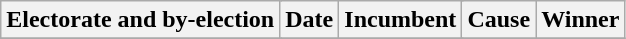<table class="wikitable">
<tr align=center>
<th colspan=2>Electorate and by-election</th>
<th>Date</th>
<th colspan=2>Incumbent</th>
<th>Cause</th>
<th colspan=2>Winner</th>
</tr>
<tr>
</tr>
</table>
